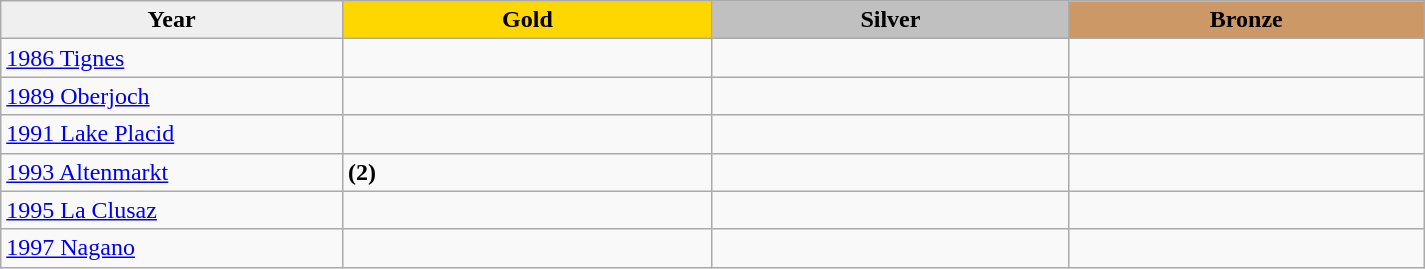<table class="wikitable sortable" style="width:950px;">
<tr>
<th style="width:24%; background:#efefef;">Year</th>
<th style="width:26%; background:gold">Gold</th>
<th style="width:25%; background:silver">Silver</th>
<th style="width:25%; background:#CC9966">Bronze</th>
</tr>
<tr>
<td><a href='#'>1986 Tignes</a></td>
<td></td>
<td></td>
<td></td>
</tr>
<tr>
<td><a href='#'>1989 Oberjoch</a></td>
<td></td>
<td></td>
<td></td>
</tr>
<tr>
<td><a href='#'>1991 Lake Placid</a></td>
<td></td>
<td></td>
<td></td>
</tr>
<tr>
<td><a href='#'>1993 Altenmarkt</a></td>
<td> <strong>(2)</strong></td>
<td></td>
<td></td>
</tr>
<tr>
<td><a href='#'>1995 La Clusaz</a></td>
<td></td>
<td></td>
<td></td>
</tr>
<tr>
<td><a href='#'>1997 Nagano</a></td>
<td></td>
<td></td>
<td></td>
</tr>
</table>
